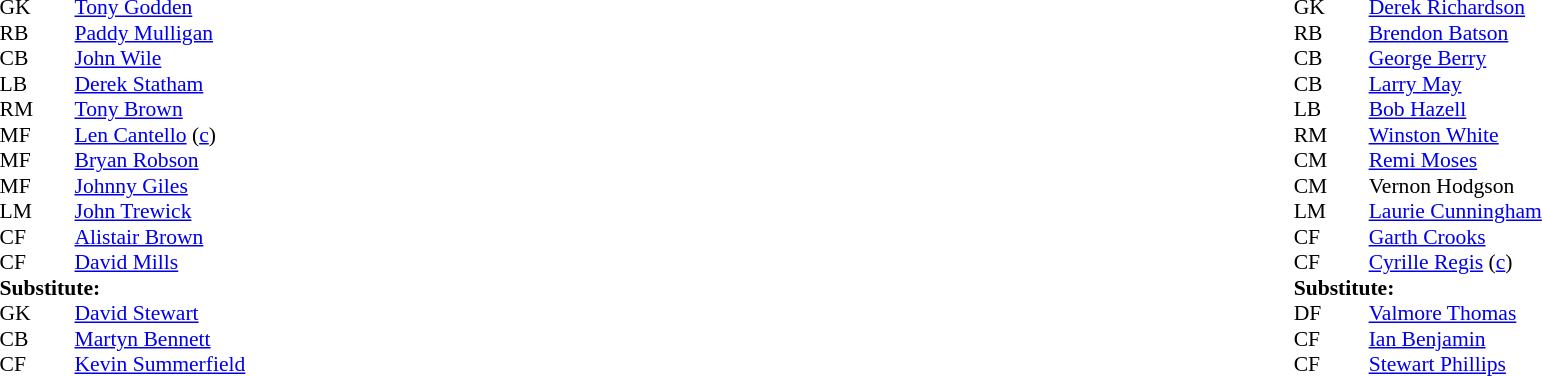<table style="width:100%;">
<tr>
<td style="vertical-align:top; width:50%;"><br><table style="font-size: 90%" cellspacing="0" cellpadding="0">
<tr>
<td colspan="4"></td>
</tr>
<tr>
<th width="25"></th>
<th width="25"></th>
</tr>
<tr>
<td>GK</td>
<td></td>
<td> <a href='#'>Tony Godden</a></td>
</tr>
<tr>
<td>RB</td>
<td></td>
<td> <a href='#'>Paddy Mulligan</a></td>
</tr>
<tr>
<td>CB</td>
<td></td>
<td> <a href='#'>John Wile</a></td>
</tr>
<tr>
<td>LB</td>
<td></td>
<td> <a href='#'>Derek Statham</a></td>
</tr>
<tr>
<td>RM</td>
<td></td>
<td> <a href='#'>Tony Brown</a></td>
</tr>
<tr>
<td>MF</td>
<td></td>
<td> <a href='#'>Len Cantello</a> (<a href='#'>c</a>)</td>
</tr>
<tr>
<td>MF</td>
<td></td>
<td> <a href='#'>Bryan Robson</a></td>
</tr>
<tr>
<td>MF</td>
<td></td>
<td> <a href='#'>Johnny Giles</a></td>
</tr>
<tr>
<td>LM</td>
<td></td>
<td> <a href='#'>John Trewick</a></td>
</tr>
<tr>
<td>CF</td>
<td></td>
<td> <a href='#'>Alistair Brown</a></td>
</tr>
<tr>
<td>CF</td>
<td></td>
<td> <a href='#'>David Mills</a></td>
</tr>
<tr>
<td colspan=4><strong>Substitute:</strong></td>
</tr>
<tr>
<td>GK</td>
<td></td>
<td> <a href='#'>David Stewart</a></td>
</tr>
<tr>
<td>CB</td>
<td></td>
<td> <a href='#'>Martyn Bennett</a></td>
</tr>
<tr>
<td>CF</td>
<td></td>
<td> <a href='#'>Kevin Summerfield</a></td>
</tr>
<tr>
</tr>
</table>
</td>
<td valign="top"></td>
<td style="vertical-align:top; width:50%;"><br><table cellspacing="0" cellpadding="0" style="font-size:90%; margin:auto;">
<tr>
<td colspan="4"></td>
</tr>
<tr>
<th width="25"></th>
<th width="25"></th>
</tr>
<tr>
<td>GK</td>
<td></td>
<td> <a href='#'>Derek Richardson</a></td>
</tr>
<tr>
<td>RB</td>
<td></td>
<td> <a href='#'>Brendon Batson</a></td>
</tr>
<tr>
<td>CB</td>
<td></td>
<td> <a href='#'>George Berry</a></td>
</tr>
<tr>
<td>CB</td>
<td></td>
<td> <a href='#'>Larry May</a></td>
</tr>
<tr>
<td>LB</td>
<td></td>
<td> <a href='#'>Bob Hazell</a></td>
</tr>
<tr>
<td>RM</td>
<td></td>
<td> <a href='#'>Winston White</a></td>
</tr>
<tr>
<td>CM</td>
<td></td>
<td> <a href='#'>Remi Moses</a></td>
</tr>
<tr>
<td>CM</td>
<td></td>
<td> Vernon Hodgson</td>
</tr>
<tr>
<td>LM</td>
<td></td>
<td> <a href='#'>Laurie Cunningham</a></td>
</tr>
<tr>
<td>CF</td>
<td></td>
<td> <a href='#'>Garth Crooks</a></td>
</tr>
<tr>
<td>CF</td>
<td></td>
<td> <a href='#'>Cyrille Regis</a> (<a href='#'>c</a>)</td>
</tr>
<tr>
<td colspan=4><strong>Substitute:</strong></td>
</tr>
<tr>
<td>DF</td>
<td></td>
<td> <a href='#'>Valmore Thomas</a></td>
</tr>
<tr>
<td>CF</td>
<td></td>
<td> <a href='#'>Ian Benjamin</a></td>
</tr>
<tr>
<td>CF</td>
<td></td>
<td> <a href='#'>Stewart Phillips</a></td>
</tr>
</table>
</td>
</tr>
</table>
